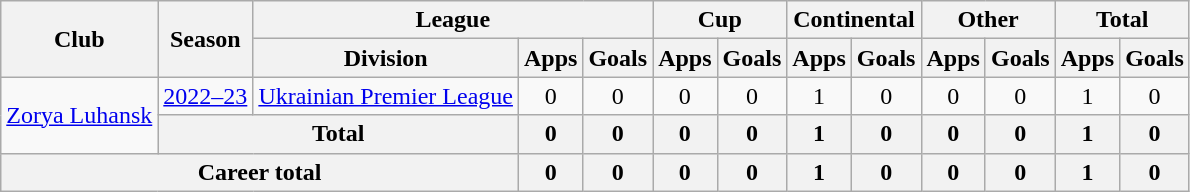<table class="wikitable" style="text-align:center">
<tr>
<th rowspan="2">Club</th>
<th rowspan="2">Season</th>
<th colspan="3">League</th>
<th colspan="2">Cup</th>
<th colspan="2">Continental</th>
<th colspan="2">Other</th>
<th colspan="2">Total</th>
</tr>
<tr>
<th>Division</th>
<th>Apps</th>
<th>Goals</th>
<th>Apps</th>
<th>Goals</th>
<th>Apps</th>
<th>Goals</th>
<th>Apps</th>
<th>Goals</th>
<th>Apps</th>
<th>Goals</th>
</tr>
<tr>
<td rowspan="2"><a href='#'>Zorya Luhansk</a></td>
<td><a href='#'>2022–23</a></td>
<td><a href='#'>Ukrainian Premier League</a></td>
<td>0</td>
<td>0</td>
<td>0</td>
<td>0</td>
<td>1</td>
<td>0</td>
<td>0</td>
<td>0</td>
<td>1</td>
<td>0</td>
</tr>
<tr>
<th colspan="2">Total</th>
<th>0</th>
<th>0</th>
<th>0</th>
<th>0</th>
<th>1</th>
<th>0</th>
<th>0</th>
<th>0</th>
<th>1</th>
<th>0</th>
</tr>
<tr>
<th colspan="3">Career total</th>
<th>0</th>
<th>0</th>
<th>0</th>
<th>0</th>
<th>1</th>
<th>0</th>
<th>0</th>
<th>0</th>
<th>1</th>
<th>0</th>
</tr>
</table>
